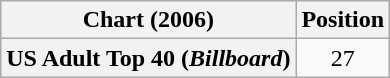<table class="wikitable plainrowheaders" style="text-align:center">
<tr>
<th>Chart (2006)</th>
<th>Position</th>
</tr>
<tr>
<th scope="row">US Adult Top 40 (<em>Billboard</em>)</th>
<td>27</td>
</tr>
</table>
